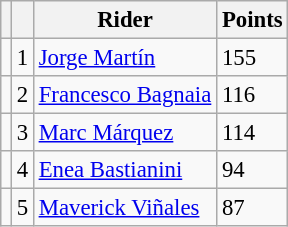<table class="wikitable" style="font-size: 95%;">
<tr>
<th></th>
<th></th>
<th>Rider</th>
<th>Points</th>
</tr>
<tr>
<td></td>
<td align=center>1</td>
<td> <a href='#'>Jorge Martín</a></td>
<td align=left>155</td>
</tr>
<tr>
<td></td>
<td align=center>2</td>
<td> <a href='#'>Francesco Bagnaia</a></td>
<td align=left>116</td>
</tr>
<tr>
<td></td>
<td align=center>3</td>
<td> <a href='#'>Marc Márquez</a></td>
<td align=left>114</td>
</tr>
<tr>
<td></td>
<td align=center>4</td>
<td> <a href='#'>Enea Bastianini</a></td>
<td align=left>94</td>
</tr>
<tr>
<td></td>
<td align=center>5</td>
<td> <a href='#'>Maverick Viñales</a></td>
<td align=left>87</td>
</tr>
</table>
